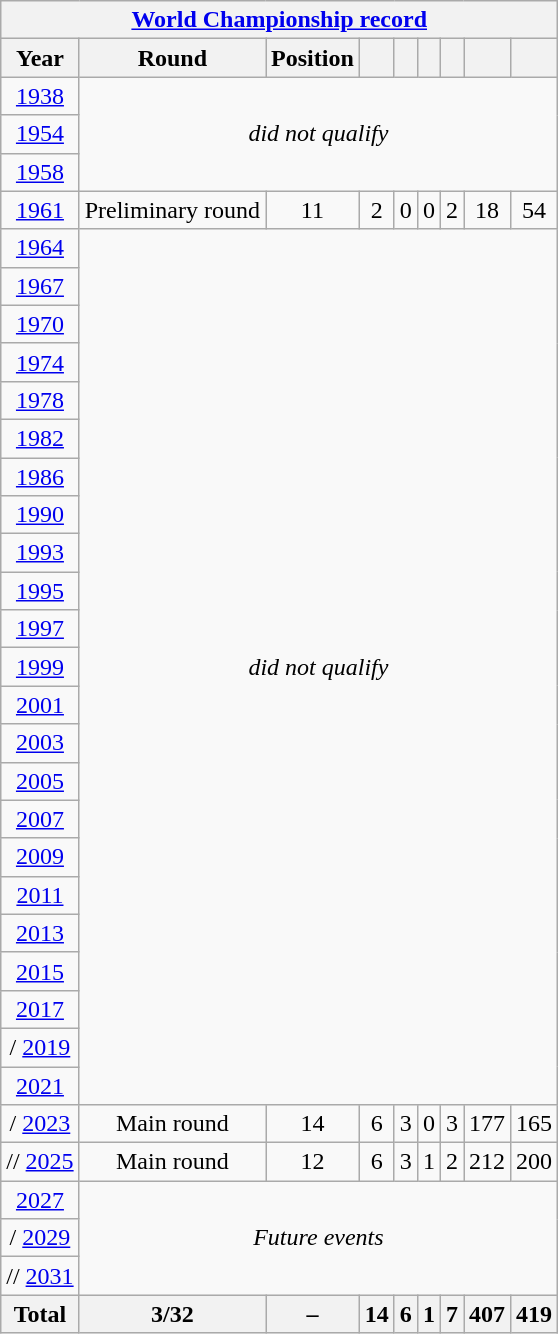<table class="wikitable" style="text-align: center;">
<tr>
<th colspan="9"><a href='#'>World Championship record</a></th>
</tr>
<tr>
<th>Year</th>
<th>Round</th>
<th>Position</th>
<th></th>
<th></th>
<th></th>
<th></th>
<th></th>
<th></th>
</tr>
<tr>
<td> <a href='#'>1938</a></td>
<td colspan="8" rowspan="3"><em>did not qualify</em></td>
</tr>
<tr>
<td> <a href='#'>1954</a></td>
</tr>
<tr>
<td> <a href='#'>1958</a></td>
</tr>
<tr>
<td> <a href='#'>1961</a></td>
<td>Preliminary round</td>
<td>11</td>
<td>2</td>
<td>0</td>
<td>0</td>
<td>2</td>
<td>18</td>
<td>54</td>
</tr>
<tr>
<td> <a href='#'>1964</a></td>
<td colspan="8" rowspan="23"><em>did not qualify</em></td>
</tr>
<tr>
<td> <a href='#'>1967</a></td>
</tr>
<tr>
<td> <a href='#'>1970</a></td>
</tr>
<tr>
<td> <a href='#'>1974</a></td>
</tr>
<tr>
<td> <a href='#'>1978</a></td>
</tr>
<tr>
<td> <a href='#'>1982</a></td>
</tr>
<tr>
<td> <a href='#'>1986</a></td>
</tr>
<tr>
<td> <a href='#'>1990</a></td>
</tr>
<tr>
<td> <a href='#'>1993</a></td>
</tr>
<tr>
<td> <a href='#'>1995</a></td>
</tr>
<tr>
<td> <a href='#'>1997</a></td>
</tr>
<tr>
<td> <a href='#'>1999</a></td>
</tr>
<tr>
<td> <a href='#'>2001</a></td>
</tr>
<tr>
<td> <a href='#'>2003</a></td>
</tr>
<tr>
<td> <a href='#'>2005</a></td>
</tr>
<tr>
<td> <a href='#'>2007</a></td>
</tr>
<tr>
<td> <a href='#'>2009</a></td>
</tr>
<tr>
<td> <a href='#'>2011</a></td>
</tr>
<tr>
<td> <a href='#'>2013</a></td>
</tr>
<tr>
<td> <a href='#'>2015</a></td>
</tr>
<tr>
<td> <a href='#'>2017</a></td>
</tr>
<tr>
<td>/ <a href='#'>2019</a></td>
</tr>
<tr>
<td> <a href='#'>2021</a></td>
</tr>
<tr>
<td>/ <a href='#'>2023</a></td>
<td>Main round</td>
<td>14</td>
<td>6</td>
<td>3</td>
<td>0</td>
<td>3</td>
<td>177</td>
<td>165</td>
</tr>
<tr>
<td>// <a href='#'>2025</a></td>
<td>Main round</td>
<td>12</td>
<td>6</td>
<td>3</td>
<td>1</td>
<td>2</td>
<td>212</td>
<td>200</td>
</tr>
<tr>
<td> <a href='#'>2027</a></td>
<td colspan="8" rowspan="3"><em>Future events</em></td>
</tr>
<tr>
<td>/ <a href='#'>2029</a></td>
</tr>
<tr>
<td>// <a href='#'>2031</a></td>
</tr>
<tr>
<th>Total</th>
<th>3/32</th>
<th>–</th>
<th>14</th>
<th>6</th>
<th>1</th>
<th>7</th>
<th>407</th>
<th>419</th>
</tr>
</table>
